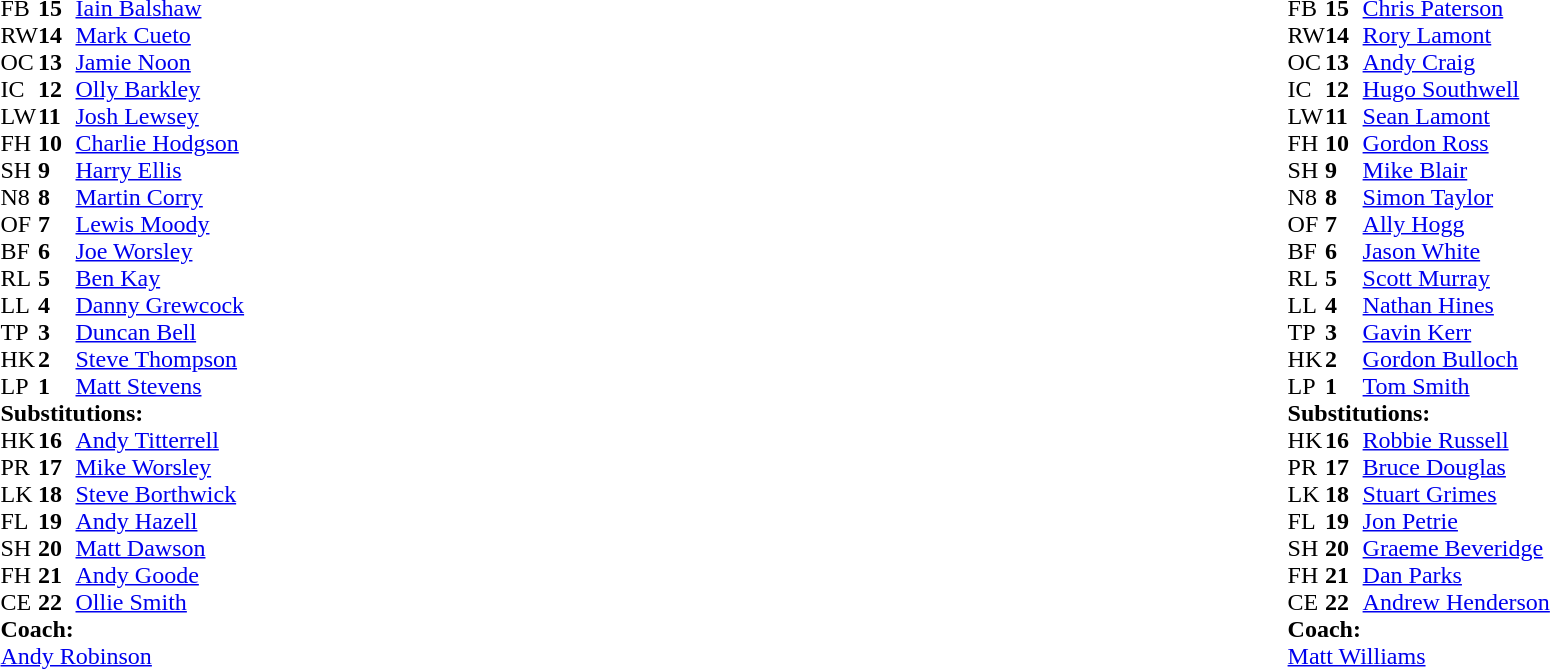<table width="100%">
<tr>
<td style="vertical-align:top" width="50%"><br><table cellspacing="0" cellpadding="0">
<tr>
<th width="25"></th>
<th width="25"></th>
</tr>
<tr>
<td>FB</td>
<td><strong>15</strong></td>
<td><a href='#'>Iain Balshaw</a></td>
<td></td>
<td></td>
</tr>
<tr>
<td>RW</td>
<td><strong>14</strong></td>
<td><a href='#'>Mark Cueto</a></td>
</tr>
<tr>
<td>OC</td>
<td><strong>13</strong></td>
<td><a href='#'>Jamie Noon</a></td>
</tr>
<tr>
<td>IC</td>
<td><strong>12</strong></td>
<td><a href='#'>Olly Barkley</a></td>
</tr>
<tr>
<td>LW</td>
<td><strong>11</strong></td>
<td><a href='#'>Josh Lewsey</a></td>
</tr>
<tr>
<td>FH</td>
<td><strong>10</strong></td>
<td><a href='#'>Charlie Hodgson</a></td>
<td></td>
<td></td>
</tr>
<tr>
<td>SH</td>
<td><strong>9</strong></td>
<td><a href='#'>Harry Ellis</a></td>
<td></td>
<td></td>
</tr>
<tr>
<td>N8</td>
<td><strong>8</strong></td>
<td><a href='#'>Martin Corry</a></td>
</tr>
<tr>
<td>OF</td>
<td><strong>7</strong></td>
<td><a href='#'>Lewis Moody</a></td>
</tr>
<tr>
<td>BF</td>
<td><strong>6</strong></td>
<td><a href='#'>Joe Worsley</a></td>
</tr>
<tr>
<td>RL</td>
<td><strong>5</strong></td>
<td><a href='#'>Ben Kay</a></td>
<td></td>
<td></td>
</tr>
<tr>
<td>LL</td>
<td><strong>4</strong></td>
<td><a href='#'>Danny Grewcock</a></td>
</tr>
<tr>
<td>TP</td>
<td><strong>3</strong></td>
<td><a href='#'>Duncan Bell</a></td>
<td></td>
<td></td>
</tr>
<tr>
<td>HK</td>
<td><strong>2</strong></td>
<td><a href='#'>Steve Thompson</a></td>
<td></td>
<td></td>
</tr>
<tr>
<td>LP</td>
<td><strong>1</strong></td>
<td><a href='#'>Matt Stevens</a></td>
</tr>
<tr>
<td colspan="4"><strong>Substitutions:</strong></td>
</tr>
<tr>
<td>HK</td>
<td><strong>16</strong></td>
<td><a href='#'>Andy Titterrell</a></td>
<td></td>
<td></td>
</tr>
<tr>
<td>PR</td>
<td><strong>17</strong></td>
<td><a href='#'>Mike Worsley</a></td>
<td></td>
<td></td>
</tr>
<tr>
<td>LK</td>
<td><strong>18</strong></td>
<td><a href='#'>Steve Borthwick</a></td>
<td></td>
<td></td>
</tr>
<tr>
<td>FL</td>
<td><strong>19</strong></td>
<td><a href='#'>Andy Hazell</a></td>
</tr>
<tr>
<td>SH</td>
<td><strong>20</strong></td>
<td><a href='#'>Matt Dawson</a></td>
<td></td>
<td></td>
</tr>
<tr>
<td>FH</td>
<td><strong>21</strong></td>
<td><a href='#'>Andy Goode</a></td>
<td></td>
<td></td>
</tr>
<tr>
<td>CE</td>
<td><strong>22</strong></td>
<td><a href='#'>Ollie Smith</a></td>
<td></td>
<td></td>
</tr>
<tr>
<td colspan="4"><strong>Coach:</strong></td>
</tr>
<tr>
<td colspan="4"><a href='#'>Andy Robinson</a></td>
</tr>
</table>
</td>
<td style="vertical-align:top"></td>
<td style="vertical-align:top" width="50%"><br><table cellspacing="0" cellpadding="0" align="center">
<tr>
<th width="25"></th>
<th width="25"></th>
</tr>
<tr>
<td>FB</td>
<td><strong>15</strong></td>
<td><a href='#'>Chris Paterson</a></td>
</tr>
<tr>
<td>RW</td>
<td><strong>14</strong></td>
<td><a href='#'>Rory Lamont</a></td>
</tr>
<tr>
<td>OC</td>
<td><strong>13</strong></td>
<td><a href='#'>Andy Craig</a></td>
</tr>
<tr>
<td>IC</td>
<td><strong>12</strong></td>
<td><a href='#'>Hugo Southwell</a></td>
</tr>
<tr>
<td>LW</td>
<td><strong>11</strong></td>
<td><a href='#'>Sean Lamont</a></td>
</tr>
<tr>
<td>FH</td>
<td><strong>10</strong></td>
<td><a href='#'>Gordon Ross</a></td>
</tr>
<tr>
<td>SH</td>
<td><strong>9</strong></td>
<td><a href='#'>Mike Blair</a></td>
</tr>
<tr>
<td>N8</td>
<td><strong>8</strong></td>
<td><a href='#'>Simon Taylor</a></td>
</tr>
<tr>
<td>OF</td>
<td><strong>7</strong></td>
<td><a href='#'>Ally Hogg</a></td>
<td></td>
<td></td>
</tr>
<tr>
<td>BF</td>
<td><strong>6</strong></td>
<td><a href='#'>Jason White</a></td>
</tr>
<tr>
<td>RL</td>
<td><strong>5</strong></td>
<td><a href='#'>Scott Murray</a></td>
<td></td>
<td></td>
</tr>
<tr>
<td>LL</td>
<td><strong>4</strong></td>
<td><a href='#'>Nathan Hines</a></td>
</tr>
<tr>
<td>TP</td>
<td><strong>3</strong></td>
<td><a href='#'>Gavin Kerr</a></td>
</tr>
<tr>
<td>HK</td>
<td><strong>2</strong></td>
<td><a href='#'>Gordon Bulloch</a></td>
</tr>
<tr>
<td>LP</td>
<td><strong>1</strong></td>
<td><a href='#'>Tom Smith</a></td>
<td></td>
<td></td>
</tr>
<tr>
<td colspan="4"><strong>Substitutions:</strong></td>
</tr>
<tr>
<td>HK</td>
<td><strong>16</strong></td>
<td><a href='#'>Robbie Russell</a></td>
</tr>
<tr>
<td>PR</td>
<td><strong>17</strong></td>
<td><a href='#'>Bruce Douglas</a></td>
<td></td>
<td></td>
</tr>
<tr>
<td>LK</td>
<td><strong>18</strong></td>
<td><a href='#'>Stuart Grimes</a></td>
<td></td>
<td></td>
</tr>
<tr>
<td>FL</td>
<td><strong>19</strong></td>
<td><a href='#'>Jon Petrie</a></td>
<td></td>
<td></td>
</tr>
<tr>
<td>SH</td>
<td><strong>20</strong></td>
<td><a href='#'>Graeme Beveridge</a></td>
</tr>
<tr>
<td>FH</td>
<td><strong>21</strong></td>
<td><a href='#'>Dan Parks</a></td>
</tr>
<tr>
<td>CE</td>
<td><strong>22</strong></td>
<td><a href='#'>Andrew Henderson</a></td>
</tr>
<tr>
<td colspan="4"><strong>Coach:</strong></td>
</tr>
<tr>
<td colspan="4"><a href='#'>Matt Williams</a></td>
</tr>
</table>
</td>
</tr>
</table>
